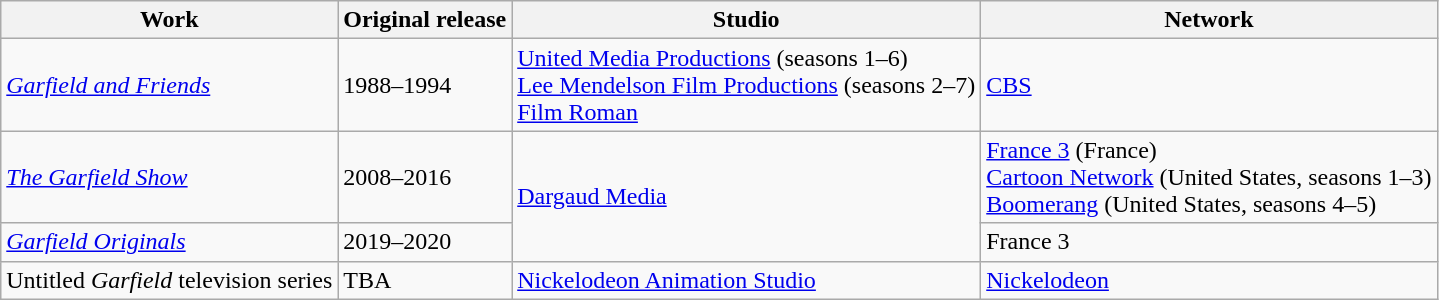<table class="wikitable">
<tr>
<th>Work</th>
<th>Original release</th>
<th>Studio</th>
<th>Network</th>
</tr>
<tr>
<td><em><a href='#'>Garfield and Friends</a></em></td>
<td>1988–1994</td>
<td><a href='#'>United Media Productions</a> (seasons 1–6)<br><a href='#'>Lee Mendelson Film Productions</a> (seasons 2–7)<br><a href='#'>Film Roman</a></td>
<td><a href='#'>CBS</a></td>
</tr>
<tr>
<td><em><a href='#'>The Garfield Show</a></em></td>
<td>2008–2016</td>
<td rowspan="2"><a href='#'>Dargaud Media</a></td>
<td><a href='#'>France 3</a> (France)<br><a href='#'>Cartoon Network</a> (United States, seasons 1–3)<br><a href='#'>Boomerang</a> (United States, seasons 4–5)</td>
</tr>
<tr>
<td><em><a href='#'>Garfield Originals</a></em></td>
<td>2019–2020</td>
<td>France 3</td>
</tr>
<tr>
<td>Untitled <em>Garfield</em> television series</td>
<td>TBA</td>
<td><a href='#'>Nickelodeon Animation Studio</a></td>
<td><a href='#'>Nickelodeon</a></td>
</tr>
</table>
